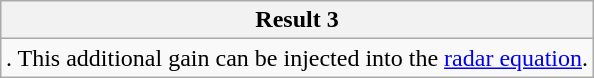<table class="wikitable" style="margin: auto">
<tr>
<th>Result 3</th>
</tr>
<tr>
<td> <em></em>. This additional gain can be injected into the <a href='#'>radar equation</a>.</td>
</tr>
</table>
